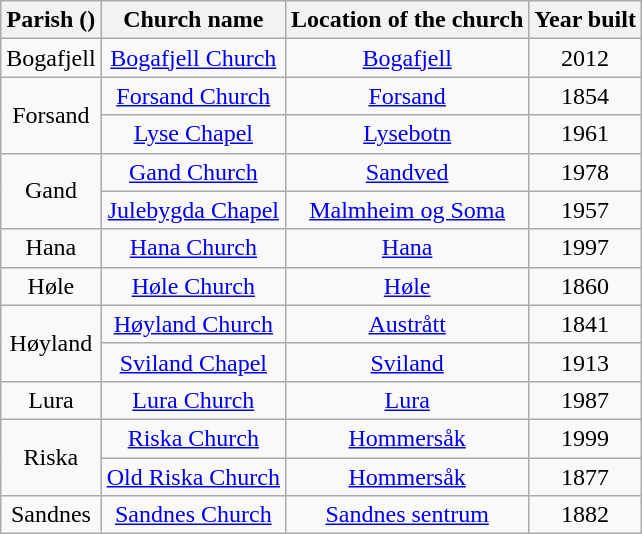<table class="wikitable" style="text-align:center">
<tr>
<th>Parish ()</th>
<th>Church name</th>
<th>Location of the church</th>
<th>Year built</th>
</tr>
<tr>
<td rowspan="1">Bogafjell</td>
<td><a href='#'>Bogafjell Church</a></td>
<td><a href='#'>Bogafjell</a></td>
<td>2012</td>
</tr>
<tr>
<td rowspan="2">Forsand</td>
<td><a href='#'>Forsand Church</a></td>
<td><a href='#'>Forsand</a></td>
<td>1854</td>
</tr>
<tr>
<td><a href='#'>Lyse Chapel</a></td>
<td><a href='#'>Lysebotn</a></td>
<td>1961</td>
</tr>
<tr>
<td rowspan="2">Gand</td>
<td><a href='#'>Gand Church</a></td>
<td><a href='#'>Sandved</a></td>
<td>1978</td>
</tr>
<tr>
<td><a href='#'>Julebygda Chapel</a></td>
<td><a href='#'>Malmheim og Soma</a></td>
<td>1957</td>
</tr>
<tr>
<td rowspan="1">Hana</td>
<td><a href='#'>Hana Church</a></td>
<td><a href='#'>Hana</a></td>
<td>1997</td>
</tr>
<tr>
<td rowspan="1">Høle</td>
<td><a href='#'>Høle Church</a></td>
<td><a href='#'>Høle</a></td>
<td>1860</td>
</tr>
<tr>
<td rowspan="2">Høyland</td>
<td><a href='#'>Høyland Church</a></td>
<td><a href='#'>Austrått</a></td>
<td>1841</td>
</tr>
<tr>
<td><a href='#'>Sviland Chapel</a></td>
<td><a href='#'>Sviland</a></td>
<td>1913</td>
</tr>
<tr>
<td rowspan="1">Lura</td>
<td><a href='#'>Lura Church</a></td>
<td><a href='#'>Lura</a></td>
<td>1987</td>
</tr>
<tr>
<td rowspan="2">Riska</td>
<td><a href='#'>Riska Church</a></td>
<td><a href='#'>Hommersåk</a></td>
<td>1999</td>
</tr>
<tr>
<td><a href='#'>Old Riska Church</a></td>
<td><a href='#'>Hommersåk</a></td>
<td>1877</td>
</tr>
<tr>
<td rowspan="1">Sandnes</td>
<td><a href='#'>Sandnes Church</a></td>
<td><a href='#'>Sandnes sentrum</a></td>
<td>1882</td>
</tr>
</table>
